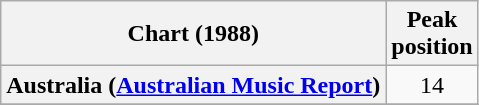<table class="wikitable sortable plainrowheaders" style="text-align:center">
<tr>
<th scope="col">Chart (1988)</th>
<th scope="col">Peak<br>position</th>
</tr>
<tr>
<th scope="row">Australia (<a href='#'>Australian Music Report</a>)</th>
<td>14</td>
</tr>
<tr>
</tr>
<tr>
</tr>
</table>
